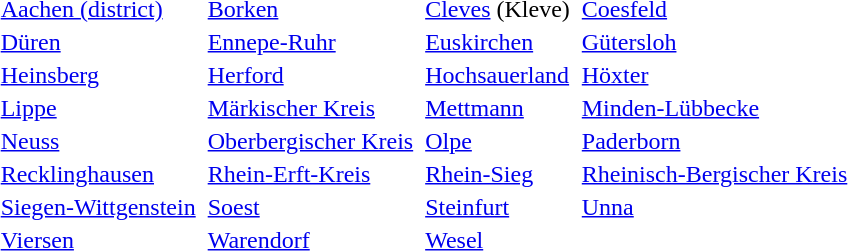<table align="center">
<tr>
<td></td>
<td><a href='#'>Aachen (district)</a></td>
<td></td>
<td><a href='#'>Borken</a></td>
<td></td>
<td><a href='#'>Cleves</a> (Kleve)</td>
<td></td>
<td><a href='#'>Coesfeld</a></td>
</tr>
<tr>
<td></td>
<td><a href='#'>Düren</a></td>
<td></td>
<td><a href='#'>Ennepe-Ruhr</a></td>
<td></td>
<td><a href='#'>Euskirchen</a></td>
<td></td>
<td><a href='#'>Gütersloh</a></td>
</tr>
<tr>
<td></td>
<td><a href='#'>Heinsberg</a></td>
<td></td>
<td><a href='#'>Herford</a></td>
<td></td>
<td><a href='#'>Hochsauerland</a></td>
<td></td>
<td><a href='#'>Höxter</a></td>
</tr>
<tr>
<td></td>
<td><a href='#'>Lippe</a></td>
<td></td>
<td><a href='#'>Märkischer Kreis</a></td>
<td></td>
<td><a href='#'>Mettmann</a></td>
<td></td>
<td><a href='#'>Minden-Lübbecke</a></td>
</tr>
<tr>
<td></td>
<td><a href='#'>Neuss</a></td>
<td></td>
<td><a href='#'>Oberbergischer Kreis</a></td>
<td></td>
<td><a href='#'>Olpe</a></td>
<td></td>
<td><a href='#'>Paderborn</a></td>
</tr>
<tr>
<td></td>
<td><a href='#'>Recklinghausen</a></td>
<td></td>
<td><a href='#'>Rhein-Erft-Kreis</a></td>
<td></td>
<td><a href='#'>Rhein-Sieg</a></td>
<td></td>
<td><a href='#'>Rheinisch-Bergischer Kreis</a></td>
</tr>
<tr>
<td></td>
<td><a href='#'>Siegen-Wittgenstein</a></td>
<td></td>
<td><a href='#'>Soest</a></td>
<td></td>
<td><a href='#'>Steinfurt</a></td>
<td></td>
<td><a href='#'>Unna</a></td>
</tr>
<tr>
<td></td>
<td><a href='#'>Viersen</a></td>
<td></td>
<td><a href='#'>Warendorf</a></td>
<td></td>
<td><a href='#'>Wesel</a> </td>
</tr>
</table>
